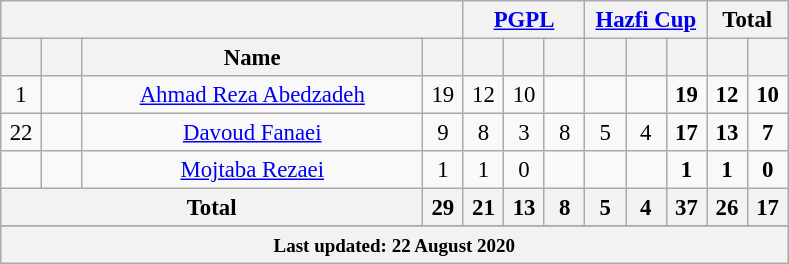<table class="wikitable sortable" style="text-align:center; font-size:95%;">
<tr>
<th colspan="4"></th>
<th colspan="3"><a href='#'>PGPL</a></th>
<th colspan="3"><a href='#'>Hazfi Cup</a></th>
<th colspan="3">Total</th>
</tr>
<tr>
<th width=20></th>
<th width=20></th>
<th width=220>Name</th>
<th width=20></th>
<th width=20></th>
<th width=20></th>
<th width=20></th>
<th width=20></th>
<th width=20></th>
<th width=20></th>
<th width=20></th>
<th width=20></th>
</tr>
<tr>
<td>1</td>
<td></td>
<td><a href='#'>Ahmad Reza Abedzadeh</a></td>
<td>19</td>
<td>12</td>
<td>10</td>
<td></td>
<td></td>
<td></td>
<td><strong>19</strong></td>
<td><strong>12</strong></td>
<td><strong>10</strong></td>
</tr>
<tr>
<td>22</td>
<td></td>
<td><a href='#'>Davoud Fanaei</a></td>
<td>9</td>
<td>8</td>
<td>3</td>
<td>8</td>
<td>5</td>
<td>4</td>
<td><strong>17</strong></td>
<td><strong>13</strong></td>
<td><strong>7</strong></td>
</tr>
<tr>
<td></td>
<td></td>
<td><a href='#'>Mojtaba Rezaei</a></td>
<td>1</td>
<td>1</td>
<td>0</td>
<td></td>
<td></td>
<td></td>
<td><strong>1</strong></td>
<td><strong>1</strong></td>
<td><strong>0</strong></td>
</tr>
<tr>
<th colspan="3">Total</th>
<th>29</th>
<th>21</th>
<th>13</th>
<th>8</th>
<th>5</th>
<th>4</th>
<th>37</th>
<th>26</th>
<th>17</th>
</tr>
<tr>
</tr>
<tr align=left style="background:#DCDCDC">
<th colspan="19"><small>Last updated: 22 August 2020</small></th>
</tr>
</table>
